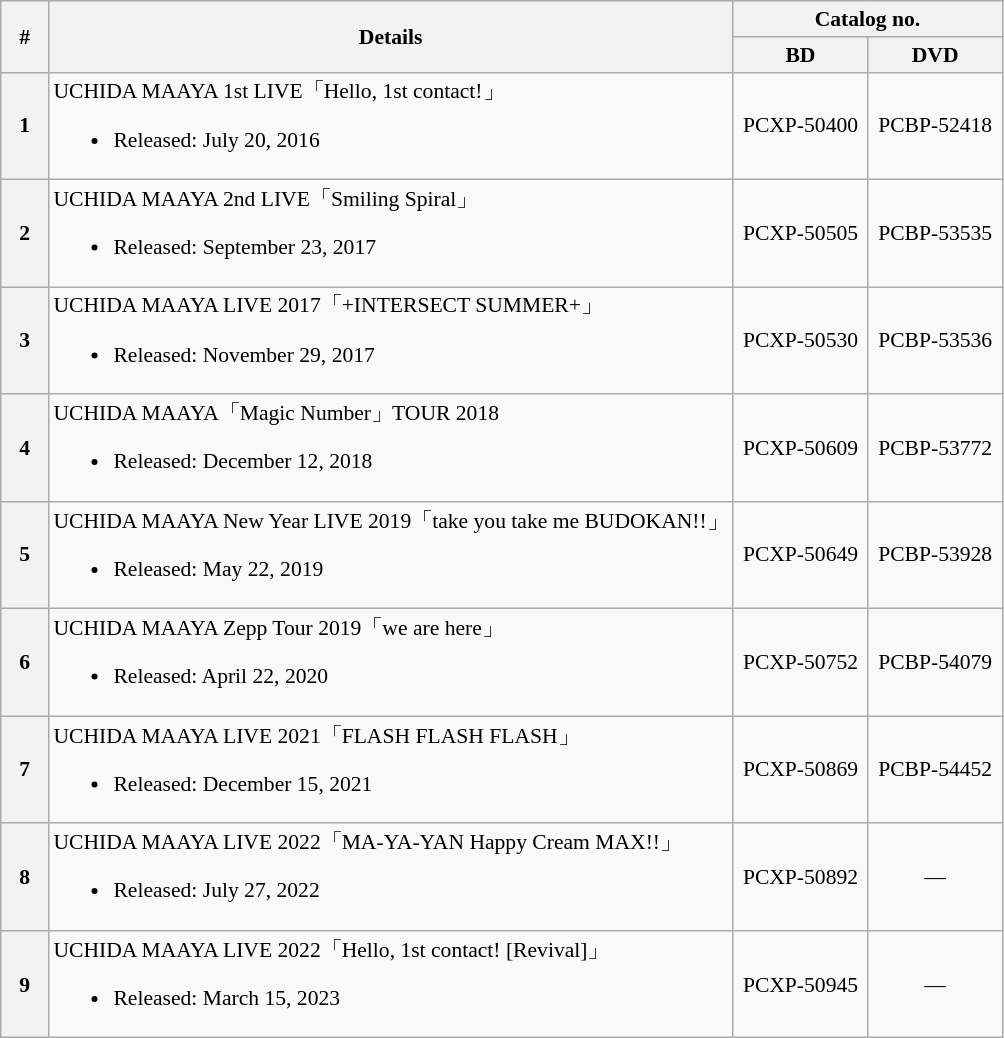<table class="wikitable" style="font-size: 90%; text-align:center;">
<tr>
<th rowspan=2; width="25">#</th>
<th rowspan=2>Details</th>
<th colspan=2; style="width:12em;">Catalog no.</th>
</tr>
<tr>
<th>BD</th>
<th>DVD</th>
</tr>
<tr>
<th>1</th>
<td align="left">UCHIDA MAAYA 1st LIVE「Hello, 1st contact!」<br><ul><li>Released: July 20, 2016</li></ul></td>
<td>PCXP-50400</td>
<td>PCBP-52418</td>
</tr>
<tr>
<th>2</th>
<td align="left">UCHIDA MAAYA 2nd LIVE「Smiling Spiral」<br><ul><li>Released: September 23, 2017</li></ul></td>
<td>PCXP-50505</td>
<td>PCBP-53535</td>
</tr>
<tr>
<th>3</th>
<td align="left">UCHIDA MAAYA LIVE 2017「+INTERSECT SUMMER+」<br><ul><li>Released: November 29, 2017</li></ul></td>
<td>PCXP-50530</td>
<td>PCBP-53536</td>
</tr>
<tr>
<th>4</th>
<td align="left">UCHIDA MAAYA「Magic Number」TOUR 2018<br><ul><li>Released: December 12, 2018</li></ul></td>
<td>PCXP-50609</td>
<td>PCBP-53772</td>
</tr>
<tr>
<th>5</th>
<td align="left">UCHIDA MAAYA New Year LIVE 2019「take you take me BUDOKAN!!」<br><ul><li>Released: May 22, 2019</li></ul></td>
<td>PCXP-50649</td>
<td>PCBP-53928</td>
</tr>
<tr>
<th>6</th>
<td align="left">UCHIDA MAAYA Zepp Tour 2019「we are here」<br><ul><li>Released: April 22, 2020</li></ul></td>
<td>PCXP-50752</td>
<td>PCBP-54079</td>
</tr>
<tr>
<th>7</th>
<td align="left">UCHIDA MAAYA LIVE 2021「FLASH FLASH FLASH」<br><ul><li>Released: December 15, 2021</li></ul></td>
<td>PCXP-50869</td>
<td>PCBP-54452</td>
</tr>
<tr>
<th>8</th>
<td align="left">UCHIDA MAAYA LIVE 2022「MA-YA-YAN Happy Cream MAX!!」<br><ul><li>Released: July 27, 2022</li></ul></td>
<td>PCXP-50892</td>
<td>—</td>
</tr>
<tr>
<th>9</th>
<td align="left">UCHIDA MAAYA LIVE 2022「Hello, 1st contact! [Revival]」<br><ul><li>Released: March 15, 2023</li></ul></td>
<td>PCXP-50945</td>
<td>—</td>
</tr>
</table>
